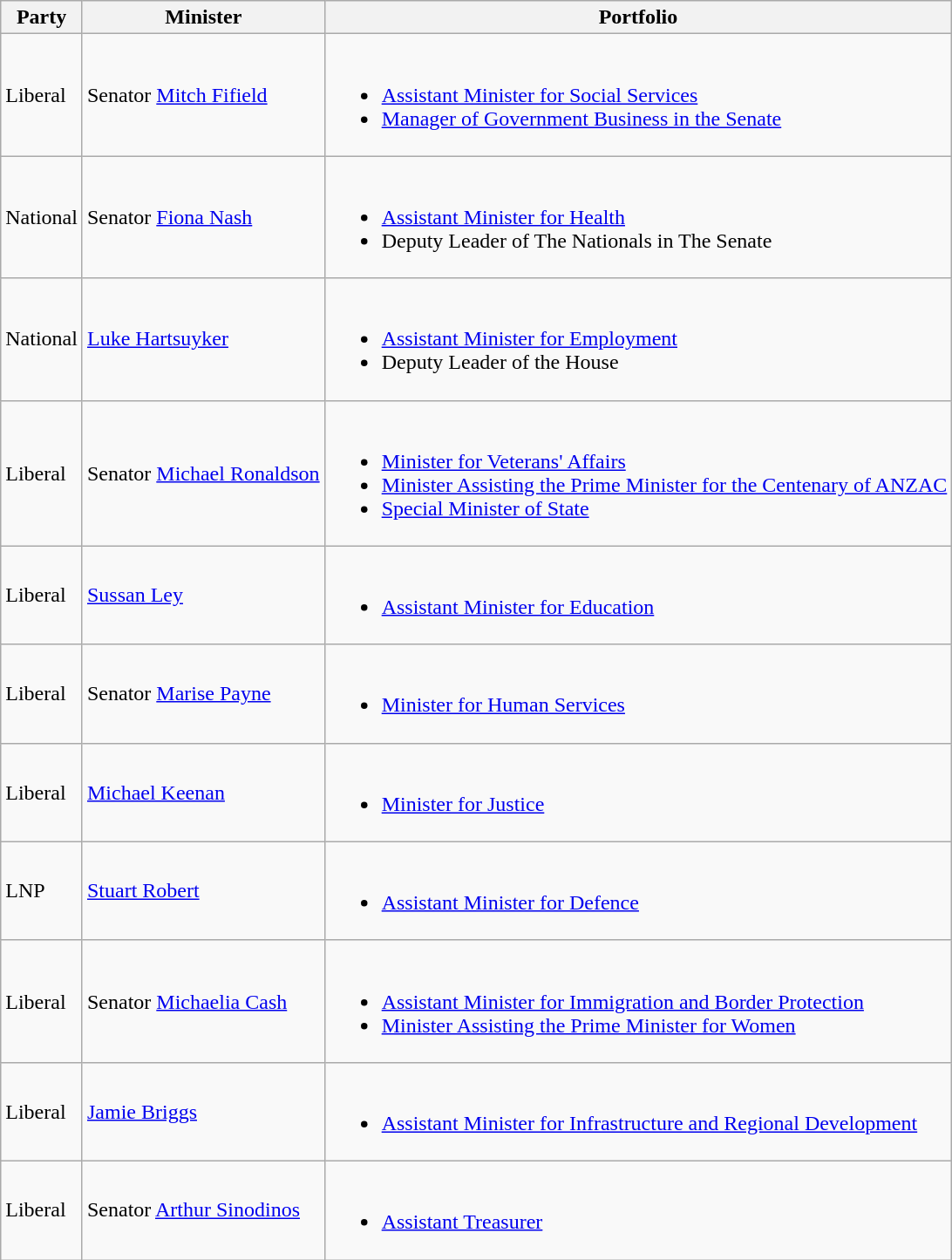<table class="wikitable sortable">
<tr>
<th>Party</th>
<th>Minister</th>
<th>Portfolio</th>
</tr>
<tr>
<td>Liberal</td>
<td>Senator <a href='#'>Mitch Fifield</a></td>
<td><br><ul><li><a href='#'>Assistant Minister for Social Services</a></li><li><a href='#'>Manager of Government Business in the Senate</a></li></ul></td>
</tr>
<tr>
<td>National</td>
<td>Senator <a href='#'>Fiona Nash</a> </td>
<td><br><ul><li><a href='#'>Assistant Minister for Health</a></li><li>Deputy Leader of The Nationals in The Senate</li></ul></td>
</tr>
<tr>
<td>National</td>
<td><a href='#'>Luke Hartsuyker</a> </td>
<td><br><ul><li><a href='#'>Assistant Minister for Employment</a></li><li>Deputy Leader of the House</li></ul></td>
</tr>
<tr>
<td>Liberal</td>
<td>Senator <a href='#'>Michael Ronaldson</a></td>
<td><br><ul><li><a href='#'>Minister for Veterans' Affairs</a></li><li><a href='#'>Minister Assisting the Prime Minister for the Centenary of ANZAC</a></li><li><a href='#'>Special Minister of State</a></li></ul></td>
</tr>
<tr>
<td>Liberal</td>
<td><a href='#'>Sussan Ley</a> </td>
<td><br><ul><li><a href='#'>Assistant Minister for Education</a></li></ul></td>
</tr>
<tr>
<td>Liberal</td>
<td>Senator <a href='#'>Marise Payne</a></td>
<td><br><ul><li><a href='#'>Minister for Human Services</a></li></ul></td>
</tr>
<tr>
<td>Liberal</td>
<td><a href='#'>Michael Keenan</a> </td>
<td><br><ul><li><a href='#'>Minister for Justice</a></li></ul></td>
</tr>
<tr>
<td>LNP</td>
<td><a href='#'>Stuart Robert</a> </td>
<td><br><ul><li><a href='#'>Assistant Minister for Defence</a></li></ul></td>
</tr>
<tr>
<td>Liberal</td>
<td>Senator <a href='#'>Michaelia Cash</a></td>
<td><br><ul><li><a href='#'>Assistant Minister for Immigration and Border Protection</a></li><li><a href='#'>Minister Assisting the Prime Minister for Women</a></li></ul></td>
</tr>
<tr>
<td>Liberal</td>
<td><a href='#'>Jamie Briggs</a> </td>
<td><br><ul><li><a href='#'>Assistant Minister for Infrastructure and Regional Development</a></li></ul></td>
</tr>
<tr>
<td>Liberal</td>
<td>Senator <a href='#'>Arthur Sinodinos</a> </td>
<td><br><ul><li><a href='#'>Assistant Treasurer</a></li></ul></td>
</tr>
</table>
